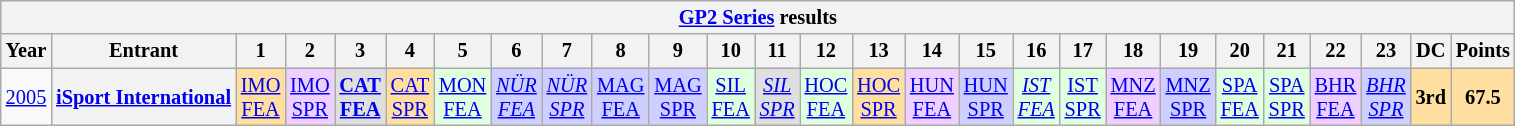<table class="wikitable" style="text-align:center; font-size:85%">
<tr>
<th colspan=27><a href='#'>GP2 Series</a> results</th>
</tr>
<tr>
<th>Year</th>
<th>Entrant</th>
<th>1</th>
<th>2</th>
<th>3</th>
<th>4</th>
<th>5</th>
<th>6</th>
<th>7</th>
<th>8</th>
<th>9</th>
<th>10</th>
<th>11</th>
<th>12</th>
<th>13</th>
<th>14</th>
<th>15</th>
<th>16</th>
<th>17</th>
<th>18</th>
<th>19</th>
<th>20</th>
<th>21</th>
<th>22</th>
<th>23</th>
<th>DC</th>
<th>Points</th>
</tr>
<tr>
<td><a href='#'>2005</a></td>
<th nowrap><a href='#'>iSport International</a></th>
<td style="background:#ffdf9f;"><a href='#'>IMO<br>FEA</a><br></td>
<td style="background:#efcfff;"><a href='#'>IMO<br>SPR</a><br></td>
<td style="background:#dfdfdf;"><strong><a href='#'>CAT<br>FEA</a></strong><br></td>
<td style="background:#ffdf9f;"><a href='#'>CAT<br>SPR</a><br></td>
<td style="background:#dfffdf;"><a href='#'>MON<br>FEA</a><br></td>
<td style="background:#cfcfff;"><em><a href='#'>NÜR<br>FEA</a></em><br></td>
<td style="background:#cfcfff;"><em><a href='#'>NÜR<br>SPR</a></em><br></td>
<td style="background:#cfcfff;"><a href='#'>MAG<br>FEA</a><br></td>
<td style="background:#cfcfff;"><a href='#'>MAG<br>SPR</a><br></td>
<td style="background:#dfffdf;"><a href='#'>SIL<br>FEA</a><br></td>
<td style="background:#dfdfdf;"><em><a href='#'>SIL<br>SPR</a></em><br></td>
<td style="background:#dfffdf;"><a href='#'>HOC<br>FEA</a><br></td>
<td style="background:#ffdf9f;"><a href='#'>HOC<br>SPR</a><br></td>
<td style="background:#efcfff;"><a href='#'>HUN<br>FEA</a><br></td>
<td style="background:#cfcfff;"><a href='#'>HUN<br>SPR</a><br></td>
<td style="background:#dfffdf;"><em><a href='#'>IST<br>FEA</a></em><br></td>
<td style="background:#dfffdf;"><a href='#'>IST<br>SPR</a><br></td>
<td style="background:#efcfff;"><a href='#'>MNZ<br>FEA</a><br></td>
<td style="background:#cfcfff;"><a href='#'>MNZ<br>SPR</a><br></td>
<td style="background:#dfffdf;"><a href='#'>SPA<br>FEA</a><br></td>
<td style="background:#dfffdf;"><a href='#'>SPA<br>SPR</a><br></td>
<td style="background:#efcfff;"><a href='#'>BHR<br>FEA</a><br></td>
<td style="background:#cfcfff;"><em><a href='#'>BHR<br>SPR</a></em><br></td>
<th style="background:#ffdf9f;">3rd</th>
<th style="background:#ffdf9f;">67.5</th>
</tr>
</table>
